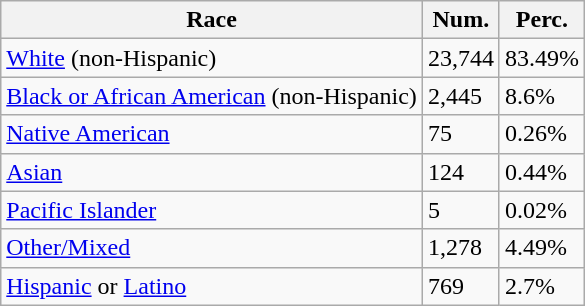<table class="wikitable">
<tr>
<th>Race</th>
<th>Num.</th>
<th>Perc.</th>
</tr>
<tr>
<td><a href='#'>White</a> (non-Hispanic)</td>
<td>23,744</td>
<td>83.49%</td>
</tr>
<tr>
<td><a href='#'>Black or African American</a> (non-Hispanic)</td>
<td>2,445</td>
<td>8.6%</td>
</tr>
<tr>
<td><a href='#'>Native American</a></td>
<td>75</td>
<td>0.26%</td>
</tr>
<tr>
<td><a href='#'>Asian</a></td>
<td>124</td>
<td>0.44%</td>
</tr>
<tr>
<td><a href='#'>Pacific Islander</a></td>
<td>5</td>
<td>0.02%</td>
</tr>
<tr>
<td><a href='#'>Other/Mixed</a></td>
<td>1,278</td>
<td>4.49%</td>
</tr>
<tr>
<td><a href='#'>Hispanic</a> or <a href='#'>Latino</a></td>
<td>769</td>
<td>2.7%</td>
</tr>
</table>
